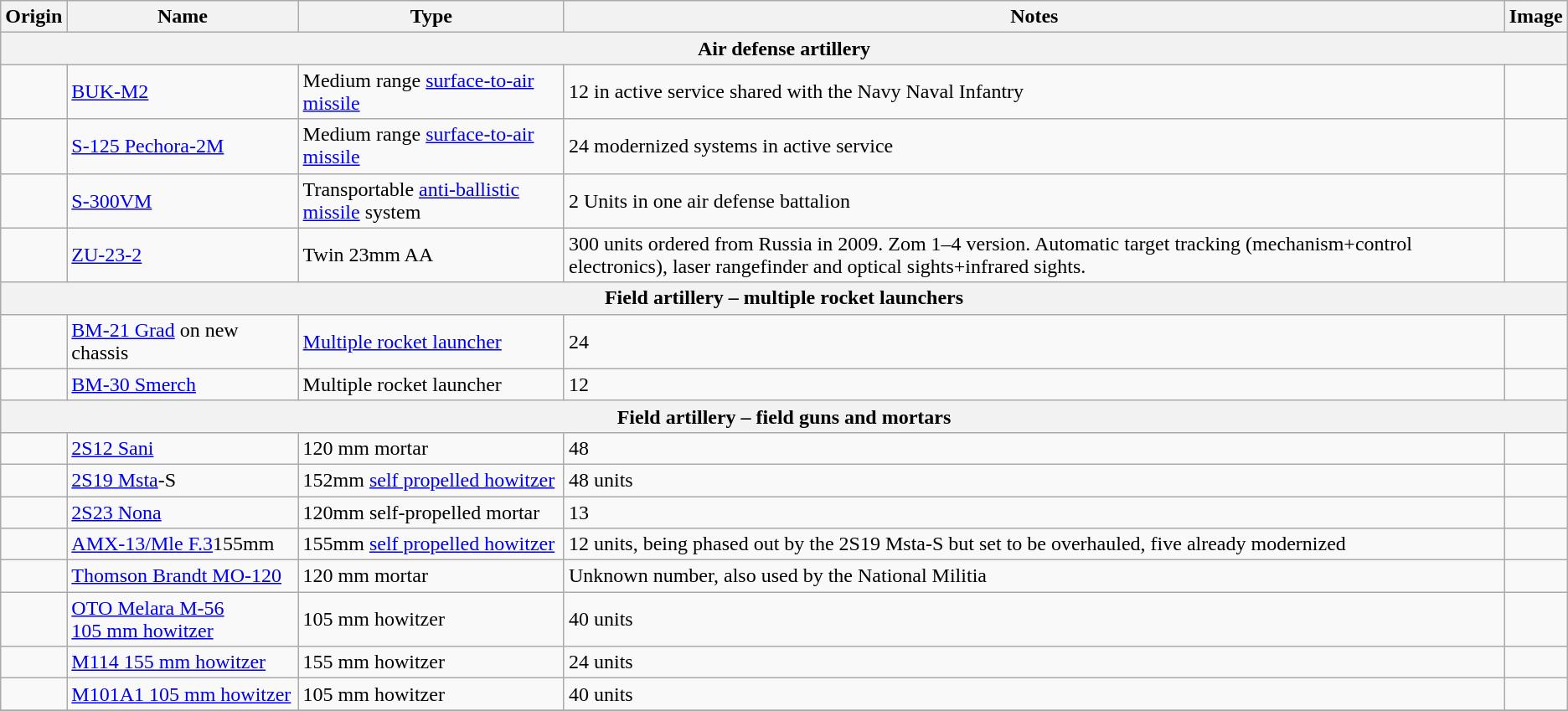<table class="wikitable">
<tr>
<th>Origin</th>
<th>Name</th>
<th>Type</th>
<th>Notes</th>
<th>Image</th>
</tr>
<tr>
<th colspan="5">Air defense artillery</th>
</tr>
<tr>
<td></td>
<td><a href='#'>BUK-M2</a></td>
<td>Medium range <a href='#'>surface-to-air missile</a></td>
<td>12 in active service shared with the Navy Naval Infantry</td>
<td></td>
</tr>
<tr>
<td></td>
<td><a href='#'>S-125 Pechora-2M</a></td>
<td>Medium range <a href='#'>surface-to-air missile</a></td>
<td>24 modernized systems in active service </td>
<td></td>
</tr>
<tr>
<td></td>
<td><a href='#'>S-300VM</a></td>
<td>Transportable <a href='#'>anti-ballistic missile</a> system</td>
<td>2 Units in one air defense battalion</td>
<td></td>
</tr>
<tr>
<td></td>
<td><a href='#'>ZU-23-2</a></td>
<td>Twin 23mm AA</td>
<td>300 units ordered from Russia in 2009. Zom 1–4 version. Automatic target tracking (mechanism+control electronics), laser rangefinder and optical sights+infrared sights.</td>
<td></td>
</tr>
<tr>
<th colspan="5">Field artillery – multiple rocket launchers</th>
</tr>
<tr>
<td></td>
<td><a href='#'>BM-21 Grad</a> on new chassis</td>
<td><a href='#'>Multiple rocket launcher</a></td>
<td>24</td>
<td></td>
</tr>
<tr>
<td></td>
<td><a href='#'>BM-30 Smerch</a></td>
<td>Multiple rocket launcher</td>
<td>12</td>
<td></td>
</tr>
<tr>
<th colspan="5">Field artillery – field guns and mortars</th>
</tr>
<tr>
<td></td>
<td><a href='#'>2S12 Sani</a></td>
<td>120 mm mortar</td>
<td>48</td>
<td></td>
</tr>
<tr>
<td></td>
<td><a href='#'>2S19 Msta</a>-S</td>
<td>152mm <a href='#'>self propelled howitzer</a></td>
<td>48 units</td>
<td></td>
</tr>
<tr>
<td></td>
<td><a href='#'>2S23 Nona</a></td>
<td>120mm self-propelled mortar</td>
<td>13</td>
<td></td>
</tr>
<tr>
<td></td>
<td><a href='#'>AMX-13/Mle F.3</a>155mm</td>
<td>155mm <a href='#'>self propelled howitzer</a></td>
<td>12 units, being phased out by the 2S19 Msta-S but set to be overhauled, five already modernized</td>
<td></td>
</tr>
<tr>
<td></td>
<td><a href='#'>Thomson Brandt MO-120</a></td>
<td>120 mm mortar</td>
<td>Unknown number, also used by the National Militia</td>
<td></td>
</tr>
<tr>
<td></td>
<td><a href='#'>OTO Melara M-56 105 mm howitzer</a></td>
<td>105 mm howitzer</td>
<td>40 units</td>
<td></td>
</tr>
<tr>
<td></td>
<td><a href='#'>M114 155 mm howitzer</a></td>
<td>155 mm howitzer</td>
<td>24 units</td>
<td></td>
</tr>
<tr>
<td></td>
<td><a href='#'>M101A1 105 mm howitzer</a></td>
<td>105 mm howitzer</td>
<td>40 units</td>
<td></td>
</tr>
<tr>
</tr>
</table>
